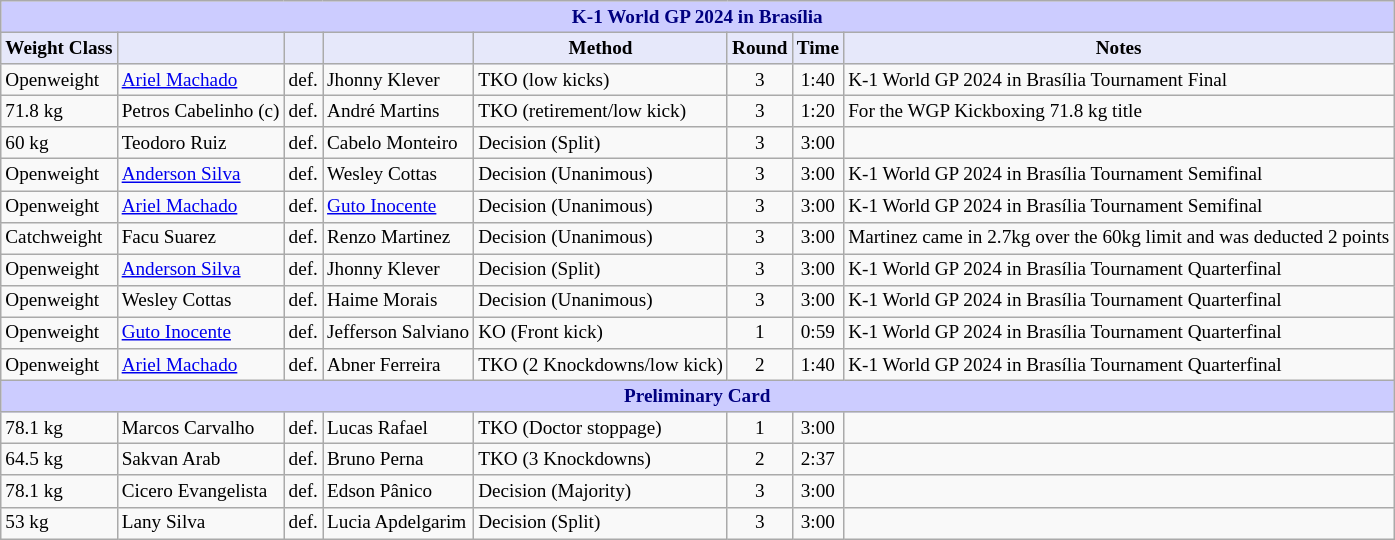<table class="wikitable" style="font-size: 80%;">
<tr>
<th colspan="8" style="background-color: #ccf; color: #000080; text-align: center;"><strong>K-1 World GP 2024 in Brasília</strong></th>
</tr>
<tr>
<th colspan="1" style="background-color: #E6E8FA; color: #000000; text-align: center;">Weight Class</th>
<th colspan="1" style="background-color: #E6E8FA; color: #000000; text-align: center;"></th>
<th colspan="1" style="background-color: #E6E8FA; color: #000000; text-align: center;"></th>
<th colspan="1" style="background-color: #E6E8FA; color: #000000; text-align: center;"></th>
<th colspan="1" style="background-color: #E6E8FA; color: #000000; text-align: center;">Method</th>
<th colspan="1" style="background-color: #E6E8FA; color: #000000; text-align: center;">Round</th>
<th colspan="1" style="background-color: #E6E8FA; color: #000000; text-align: center;">Time</th>
<th colspan="1" style="background-color: #E6E8FA; color: #000000; text-align: center;">Notes</th>
</tr>
<tr>
<td>Openweight</td>
<td> <a href='#'>Ariel Machado</a></td>
<td align=center>def.</td>
<td> Jhonny Klever</td>
<td>TKO (low kicks)</td>
<td align=center>3</td>
<td align=center>1:40</td>
<td>K-1 World GP 2024 in Brasília Tournament Final</td>
</tr>
<tr>
<td>71.8 kg</td>
<td> Petros Cabelinho (c)</td>
<td align=center>def.</td>
<td> André Martins</td>
<td>TKO (retirement/low kick)</td>
<td align=center>3</td>
<td align=center>1:20</td>
<td>For the WGP Kickboxing 71.8 kg title</td>
</tr>
<tr>
<td>60 kg</td>
<td> Teodoro Ruiz</td>
<td align=center>def.</td>
<td> Cabelo Monteiro</td>
<td>Decision (Split)</td>
<td align=center>3</td>
<td align=center>3:00</td>
<td></td>
</tr>
<tr>
<td>Openweight</td>
<td> <a href='#'>Anderson Silva</a></td>
<td align=center>def.</td>
<td> Wesley Cottas</td>
<td>Decision (Unanimous)</td>
<td align=center>3</td>
<td align=center>3:00</td>
<td>K-1 World GP 2024 in Brasília Tournament Semifinal</td>
</tr>
<tr>
<td>Openweight</td>
<td> <a href='#'>Ariel Machado</a></td>
<td align=center>def.</td>
<td> <a href='#'>Guto Inocente</a></td>
<td>Decision (Unanimous)</td>
<td align=center>3</td>
<td align=center>3:00</td>
<td>K-1 World GP 2024 in Brasília Tournament Semifinal</td>
</tr>
<tr>
<td>Catchweight</td>
<td> Facu Suarez</td>
<td align=center>def.</td>
<td> Renzo Martinez</td>
<td>Decision (Unanimous)</td>
<td align=center>3</td>
<td align=center>3:00</td>
<td>Martinez came in 2.7kg over the 60kg limit and was deducted 2 points</td>
</tr>
<tr>
<td>Openweight</td>
<td> <a href='#'>Anderson Silva</a></td>
<td align=center>def.</td>
<td> Jhonny Klever</td>
<td>Decision (Split)</td>
<td align=center>3</td>
<td align=center>3:00</td>
<td>K-1 World GP 2024 in Brasília Tournament Quarterfinal</td>
</tr>
<tr>
<td>Openweight</td>
<td> Wesley Cottas</td>
<td align=center>def.</td>
<td> Haime Morais</td>
<td>Decision (Unanimous)</td>
<td align=center>3</td>
<td align=center>3:00</td>
<td>K-1 World GP 2024 in Brasília Tournament Quarterfinal</td>
</tr>
<tr>
<td>Openweight</td>
<td> <a href='#'>Guto Inocente</a></td>
<td align=center>def.</td>
<td> Jefferson Salviano</td>
<td>KO (Front kick)</td>
<td align=center>1</td>
<td align=center>0:59</td>
<td>K-1 World GP 2024 in Brasília Tournament Quarterfinal</td>
</tr>
<tr>
<td>Openweight</td>
<td> <a href='#'>Ariel Machado</a></td>
<td align=center>def.</td>
<td> Abner Ferreira</td>
<td>TKO (2 Knockdowns/low kick)</td>
<td align=center>2</td>
<td align=center>1:40</td>
<td>K-1 World GP 2024 in Brasília Tournament Quarterfinal</td>
</tr>
<tr>
<th colspan="8" style="background-color: #ccf; color: #000080; text-align: center;"><strong>Preliminary Card</strong></th>
</tr>
<tr>
<td>78.1 kg</td>
<td> Marcos Carvalho</td>
<td align=center>def.</td>
<td> Lucas Rafael</td>
<td>TKO (Doctor stoppage)</td>
<td align=center>1</td>
<td align=center>3:00</td>
<td></td>
</tr>
<tr>
<td>64.5 kg</td>
<td> Sakvan Arab</td>
<td align=center>def.</td>
<td> Bruno Perna</td>
<td>TKO (3 Knockdowns)</td>
<td align=center>2</td>
<td align=center>2:37</td>
<td></td>
</tr>
<tr>
<td>78.1 kg</td>
<td> Cicero Evangelista</td>
<td align=center>def.</td>
<td> Edson Pânico</td>
<td>Decision (Majority)</td>
<td align=center>3</td>
<td align=center>3:00</td>
<td></td>
</tr>
<tr>
<td>53 kg</td>
<td> Lany Silva</td>
<td align=center>def.</td>
<td> Lucia Apdelgarim</td>
<td>Decision (Split)</td>
<td align=center>3</td>
<td align=center>3:00</td>
<td></td>
</tr>
</table>
